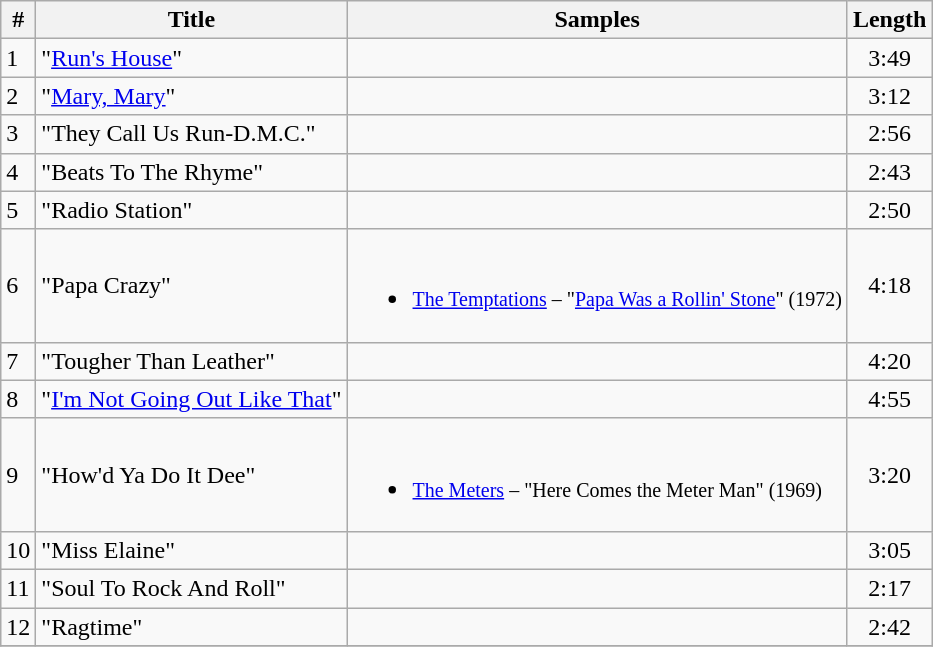<table class="wikitable">
<tr>
<th>#</th>
<th>Title</th>
<th>Samples</th>
<th>Length</th>
</tr>
<tr>
<td>1</td>
<td>"<a href='#'>Run's House</a>"</td>
<td></td>
<td align="center">3:49</td>
</tr>
<tr>
<td>2</td>
<td>"<a href='#'>Mary, Mary</a>"</td>
<td></td>
<td align="center">3:12</td>
</tr>
<tr>
<td>3</td>
<td>"They Call Us Run-D.M.C."</td>
<td></td>
<td align="center">2:56</td>
</tr>
<tr>
<td>4</td>
<td>"Beats To The Rhyme"</td>
<td></td>
<td align="center">2:43</td>
</tr>
<tr>
<td>5</td>
<td>"Radio Station"</td>
<td></td>
<td align="center">2:50</td>
</tr>
<tr>
<td>6</td>
<td>"Papa Crazy"</td>
<td><br><ul><li><small><a href='#'>The Temptations</a> – "<a href='#'>Papa Was a Rollin' Stone</a>" (1972)</small></li></ul></td>
<td align="center">4:18</td>
</tr>
<tr>
<td>7</td>
<td>"Tougher Than Leather"</td>
<td></td>
<td align="center">4:20</td>
</tr>
<tr>
<td>8</td>
<td>"<a href='#'>I'm Not Going Out Like That</a>"</td>
<td></td>
<td align="center">4:55</td>
</tr>
<tr>
<td>9</td>
<td>"How'd Ya Do It Dee"</td>
<td><br><ul><li><small><a href='#'>The Meters</a> – "Here Comes the Meter Man" (1969)</small></li></ul></td>
<td align="center">3:20</td>
</tr>
<tr>
<td>10</td>
<td>"Miss Elaine"</td>
<td></td>
<td align="center">3:05</td>
</tr>
<tr>
<td>11</td>
<td>"Soul To Rock And Roll"</td>
<td></td>
<td align="center">2:17</td>
</tr>
<tr>
<td>12</td>
<td>"Ragtime"</td>
<td></td>
<td align="center">2:42</td>
</tr>
<tr>
</tr>
</table>
